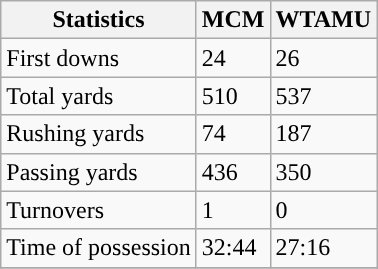<table class="wikitable">
<tr>
<th>Statistics</th>
<th>MCM</th>
<th>WTAMU</th>
</tr>
<tr>
<td>First downs</td>
<td>24</td>
<td>26</td>
</tr>
<tr>
<td>Total yards</td>
<td>510</td>
<td>537</td>
</tr>
<tr>
<td>Rushing yards</td>
<td>74</td>
<td>187</td>
</tr>
<tr>
<td>Passing yards</td>
<td>436</td>
<td>350</td>
</tr>
<tr>
<td>Turnovers</td>
<td>1</td>
<td>0</td>
</tr>
<tr>
<td>Time of possession</td>
<td>32:44</td>
<td>27:16</td>
</tr>
<tr>
</tr>
</table>
